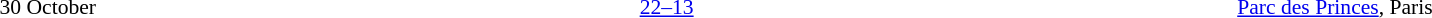<table style="width:100%;" cellspacing="1">
<tr>
<th width=15%></th>
<th width=25%></th>
<th width=10%></th>
<th width=25%></th>
</tr>
<tr style=font-size:90%>
<td align=right>30 October</td>
<td align=right></td>
<td align=center><a href='#'>22–13</a></td>
<td></td>
<td><a href='#'>Parc des Princes</a>, Paris</td>
</tr>
</table>
